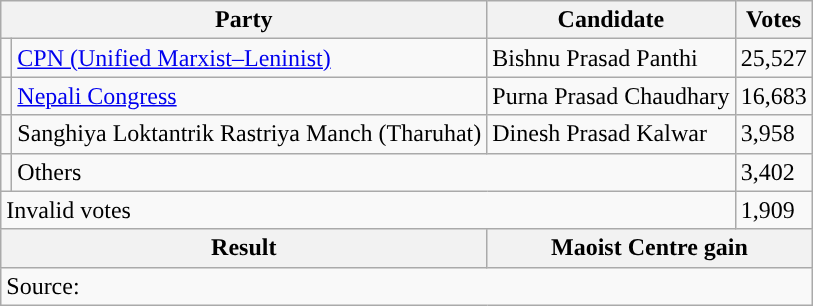<table class="wikitable">
<tr>
<th colspan="2">Party</th>
<th>Candidate</th>
<th>Votes</th>
</tr>
<tr>
<td style="background-color:"></td>
<td><a href='#'>CPN (Unified Marxist–Leninist)</a></td>
<td>Bishnu Prasad Panthi</td>
<td>25,527</td>
</tr>
<tr>
<td style="background-color:"></td>
<td><a href='#'>Nepali Congress</a></td>
<td>Purna Prasad Chaudhary</td>
<td>16,683</td>
</tr>
<tr>
<td></td>
<td>Sanghiya Loktantrik Rastriya Manch (Tharuhat)</td>
<td>Dinesh Prasad Kalwar</td>
<td>3,958</td>
</tr>
<tr>
<td></td>
<td colspan="2">Others</td>
<td>3,402</td>
</tr>
<tr>
<td colspan="3">Invalid votes</td>
<td>1,909</td>
</tr>
<tr>
<th colspan="2">Result</th>
<th colspan="2">Maoist Centre gain</th>
</tr>
<tr>
<td colspan="4">Source: </td>
</tr>
</table>
